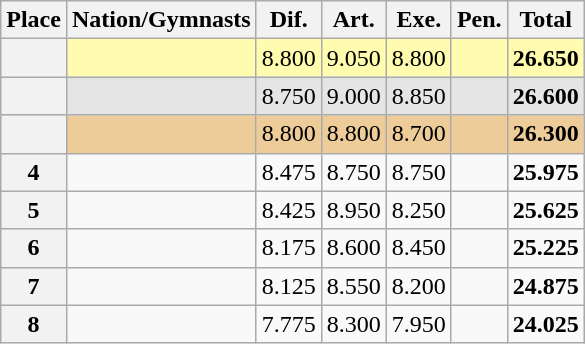<table class="wikitable sortable" style="text-align:center">
<tr>
<th scope=col>Place</th>
<th scope=col>Nation/Gymnasts</th>
<th scope=col>Dif.</th>
<th scope=col>Art.</th>
<th scope=col>Exe.</th>
<th scope=col>Pen.</th>
<th scope=col>Total</th>
</tr>
<tr bgcolor=fffcaf>
<th scope=row></th>
<td align=left></td>
<td>8.800</td>
<td>9.050</td>
<td>8.800</td>
<td></td>
<td><strong>26.650</strong></td>
</tr>
<tr bgcolor=e5e5e5>
<th scope=row></th>
<td align=left></td>
<td>8.750</td>
<td>9.000</td>
<td>8.850</td>
<td></td>
<td><strong>26.600</strong></td>
</tr>
<tr bgcolor=eecc99>
<th scope=row></th>
<td align=left></td>
<td>8.800</td>
<td>8.800</td>
<td>8.700</td>
<td></td>
<td><strong>26.300</strong></td>
</tr>
<tr>
<th scope=row><strong>4</strong></th>
<td align=left></td>
<td>8.475</td>
<td>8.750</td>
<td>8.750</td>
<td></td>
<td><strong>25.975</strong></td>
</tr>
<tr>
<th scope=row><strong>5</strong></th>
<td align=left></td>
<td>8.425</td>
<td>8.950</td>
<td>8.250</td>
<td></td>
<td><strong>25.625</strong></td>
</tr>
<tr>
<th scope=row><strong>6</strong></th>
<td align=left></td>
<td>8.175</td>
<td>8.600</td>
<td>8.450</td>
<td></td>
<td><strong>25.225</strong></td>
</tr>
<tr>
<th scope=row><strong>7</strong></th>
<td align=left></td>
<td>8.125</td>
<td>8.550</td>
<td>8.200</td>
<td></td>
<td><strong>24.875</strong></td>
</tr>
<tr>
<th scope=row><strong>8</strong></th>
<td align=left></td>
<td>7.775</td>
<td>8.300</td>
<td>7.950</td>
<td></td>
<td><strong>24.025</strong></td>
</tr>
</table>
